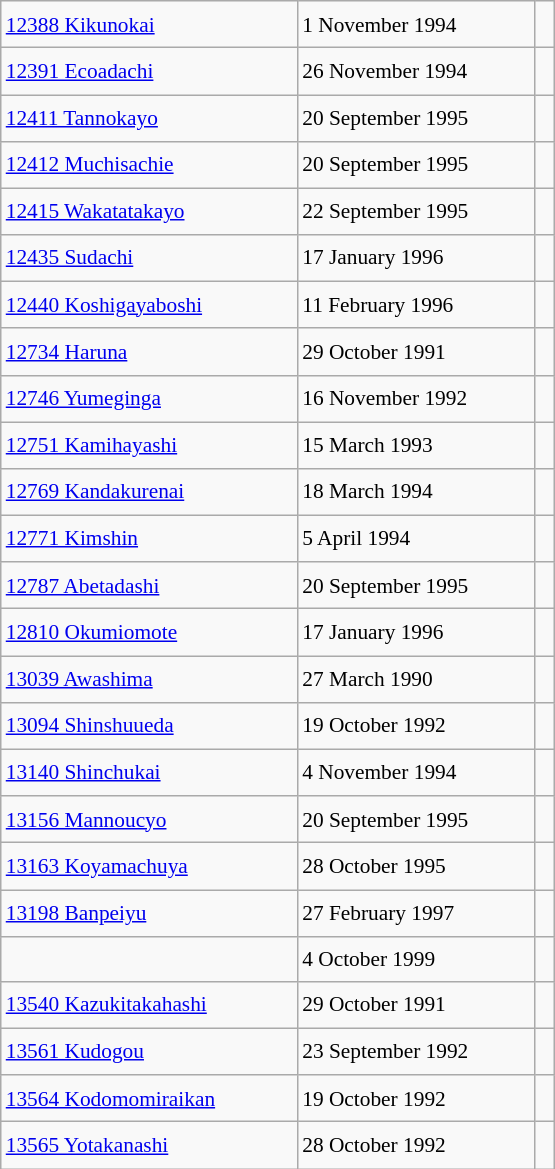<table class="wikitable" style="font-size: 89%; float: left; width: 26em; margin-right: 1em; line-height: 1.65em">
<tr>
<td><a href='#'>12388 Kikunokai</a></td>
<td>1 November 1994</td>
<td><small></small> </td>
</tr>
<tr>
<td><a href='#'>12391 Ecoadachi</a></td>
<td>26 November 1994</td>
<td><small></small> </td>
</tr>
<tr>
<td><a href='#'>12411 Tannokayo</a></td>
<td>20 September 1995</td>
<td><small></small> </td>
</tr>
<tr>
<td><a href='#'>12412 Muchisachie</a></td>
<td>20 September 1995</td>
<td><small></small> </td>
</tr>
<tr>
<td><a href='#'>12415 Wakatatakayo</a></td>
<td>22 September 1995</td>
<td><small></small> </td>
</tr>
<tr>
<td><a href='#'>12435 Sudachi</a></td>
<td>17 January 1996</td>
<td><small></small> </td>
</tr>
<tr>
<td><a href='#'>12440 Koshigayaboshi</a></td>
<td>11 February 1996</td>
<td><small></small> </td>
</tr>
<tr>
<td><a href='#'>12734 Haruna</a></td>
<td>29 October 1991</td>
<td><small></small> </td>
</tr>
<tr>
<td><a href='#'>12746 Yumeginga</a></td>
<td>16 November 1992</td>
<td><small></small> </td>
</tr>
<tr>
<td><a href='#'>12751 Kamihayashi</a></td>
<td>15 March 1993</td>
<td><small></small> </td>
</tr>
<tr>
<td><a href='#'>12769 Kandakurenai</a></td>
<td>18 March 1994</td>
<td><small></small> </td>
</tr>
<tr>
<td><a href='#'>12771 Kimshin</a></td>
<td>5 April 1994</td>
<td><small></small> </td>
</tr>
<tr>
<td><a href='#'>12787 Abetadashi</a></td>
<td>20 September 1995</td>
<td><small></small> </td>
</tr>
<tr>
<td><a href='#'>12810 Okumiomote</a></td>
<td>17 January 1996</td>
<td><small></small> </td>
</tr>
<tr>
<td><a href='#'>13039 Awashima</a></td>
<td>27 March 1990</td>
<td><small></small> </td>
</tr>
<tr>
<td><a href='#'>13094 Shinshuueda</a></td>
<td>19 October 1992</td>
<td><small></small> </td>
</tr>
<tr>
<td><a href='#'>13140 Shinchukai</a></td>
<td>4 November 1994</td>
<td><small></small> </td>
</tr>
<tr>
<td><a href='#'>13156 Mannoucyo</a></td>
<td>20 September 1995</td>
<td><small></small> </td>
</tr>
<tr>
<td><a href='#'>13163 Koyamachuya</a></td>
<td>28 October 1995</td>
<td><small></small> </td>
</tr>
<tr>
<td><a href='#'>13198 Banpeiyu</a></td>
<td>27 February 1997</td>
<td><small></small> </td>
</tr>
<tr>
<td></td>
<td>4 October 1999</td>
<td><small></small></td>
</tr>
<tr>
<td><a href='#'>13540 Kazukitakahashi</a></td>
<td>29 October 1991</td>
<td><small></small> </td>
</tr>
<tr>
<td><a href='#'>13561 Kudogou</a></td>
<td>23 September 1992</td>
<td><small></small> </td>
</tr>
<tr>
<td><a href='#'>13564 Kodomomiraikan</a></td>
<td>19 October 1992</td>
<td><small></small> </td>
</tr>
<tr>
<td><a href='#'>13565 Yotakanashi</a></td>
<td>28 October 1992</td>
<td><small></small> </td>
</tr>
</table>
